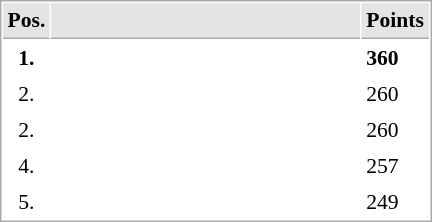<table cellspacing="1" cellpadding="3" style="border:1px solid #AAAAAA;font-size:90%">
<tr bgcolor="#E4E4E4">
<th style="border-bottom:1px solid #AAAAAA" width=10>Pos.</th>
<th style="border-bottom:1px solid #AAAAAA" width=200></th>
<th style="border-bottom:1px solid #AAAAAA" width=20>Points</th>
</tr>
<tr>
<td align="center"><strong>1.</strong></td>
<td><strong></strong></td>
<td><strong>360</strong></td>
</tr>
<tr>
<td align="center">2.</td>
<td>  </td>
<td>260</td>
</tr>
<tr>
<td align="center">2.</td>
<td></td>
<td>260</td>
</tr>
<tr>
<td align="center">4.</td>
<td></td>
<td>257</td>
</tr>
<tr>
<td align="center">5.</td>
<td></td>
<td>249</td>
</tr>
</table>
